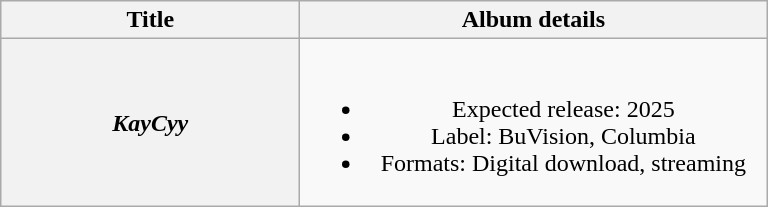<table class="wikitable plainrowheaders" style="text-align:center;">
<tr>
<th scope="col" style="width:12em;">Title</th>
<th scope="col" style="width:19em;">Album details</th>
</tr>
<tr>
<th scope="row"><em>KayCyy</em></th>
<td><br><ul><li>Expected release: 2025</li><li>Label: BuVision, Columbia</li><li>Formats: Digital download, streaming</li></ul></td>
</tr>
</table>
